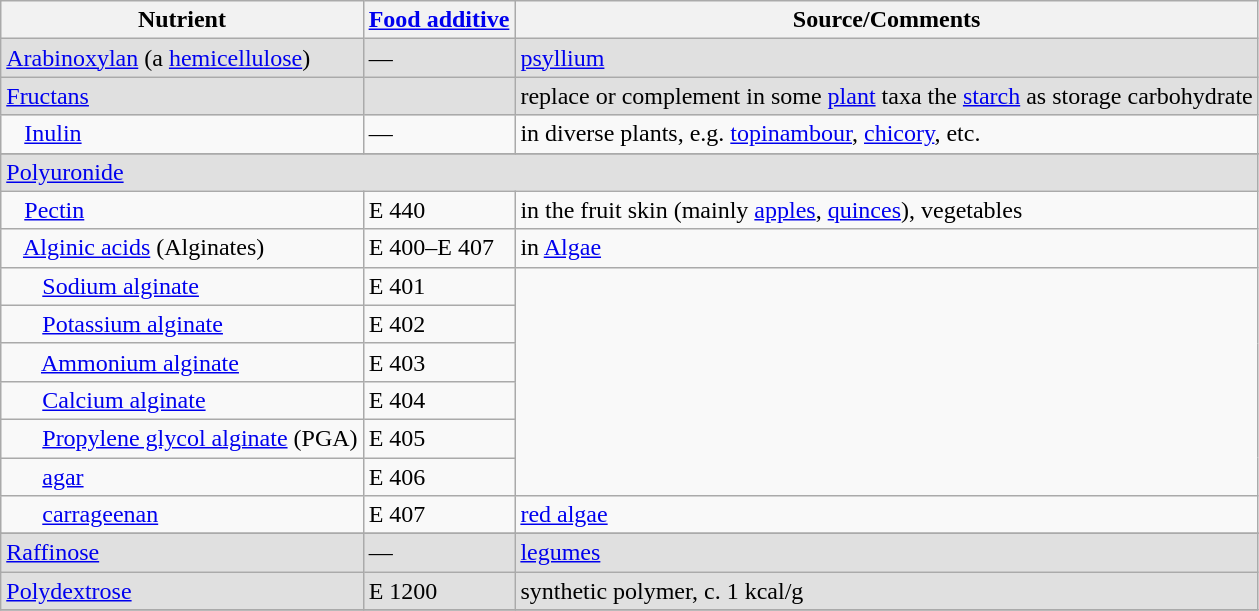<table class="wikitable">
<tr>
<th scope="col">Nutrient</th>
<th scope="col"><a href='#'>Food additive</a></th>
<th scope="col">Source/Comments</th>
</tr>
<tr style="background:#E0E0E0;">
<td align="left"><a href='#'>Arabinoxylan</a> (a <a href='#'>hemicellulose</a>)</td>
<td>—</td>
<td align="left"><a href='#'>psyllium</a></td>
</tr>
<tr style="background:#E0E0E0;">
<td align="left"><a href='#'>Fructans</a></td>
<td></td>
<td align="left">replace or complement in some <a href='#'>plant</a> taxa the <a href='#'>starch</a> as storage carbohydrate</td>
</tr>
<tr>
<td align="left">   <a href='#'>Inulin</a></td>
<td>—</td>
<td align="left">in diverse plants, e.g. <a href='#'>topinambour</a>, <a href='#'>chicory</a>, etc.</td>
</tr>
<tr>
</tr>
<tr style="background:#E0E0E0;">
<td align="left" colspan=3><a href='#'>Polyuronide</a></td>
</tr>
<tr>
<td align="left">   <a href='#'>Pectin</a></td>
<td>E 440</td>
<td align="left">in the fruit skin (mainly <a href='#'>apples</a>, <a href='#'>quinces</a>), vegetables</td>
</tr>
<tr>
<td align="left">   <a href='#'>Alginic acids</a> (Alginates)</td>
<td>E 400–E 407</td>
<td align="left">in <a href='#'>Algae</a></td>
</tr>
<tr>
<td align="left">      <a href='#'>Sodium alginate</a></td>
<td>E 401</td>
</tr>
<tr>
<td align="left">      <a href='#'>Potassium alginate</a></td>
<td>E 402</td>
</tr>
<tr>
<td align="left">      <a href='#'>Ammonium alginate</a></td>
<td>E 403</td>
</tr>
<tr>
<td align="left">      <a href='#'>Calcium alginate</a></td>
<td>E 404</td>
</tr>
<tr>
<td align="left">      <a href='#'>Propylene glycol alginate</a> (PGA)</td>
<td>E 405</td>
</tr>
<tr>
<td align="left">      <a href='#'>agar</a></td>
<td>E 406</td>
</tr>
<tr>
<td align="left">      <a href='#'>carrageenan</a></td>
<td>E 407</td>
<td align="left"><a href='#'>red algae</a></td>
</tr>
<tr>
</tr>
<tr style="background:#E0E0E0;">
<td align="left"><a href='#'>Raffinose</a></td>
<td>—</td>
<td align="left"><a href='#'>legumes</a></td>
</tr>
<tr style="background:#E0E0E0;">
<td align="left"><a href='#'>Polydextrose</a></td>
<td>E 1200</td>
<td align="left">synthetic polymer, c. 1 kcal/g</td>
</tr>
<tr>
</tr>
</table>
